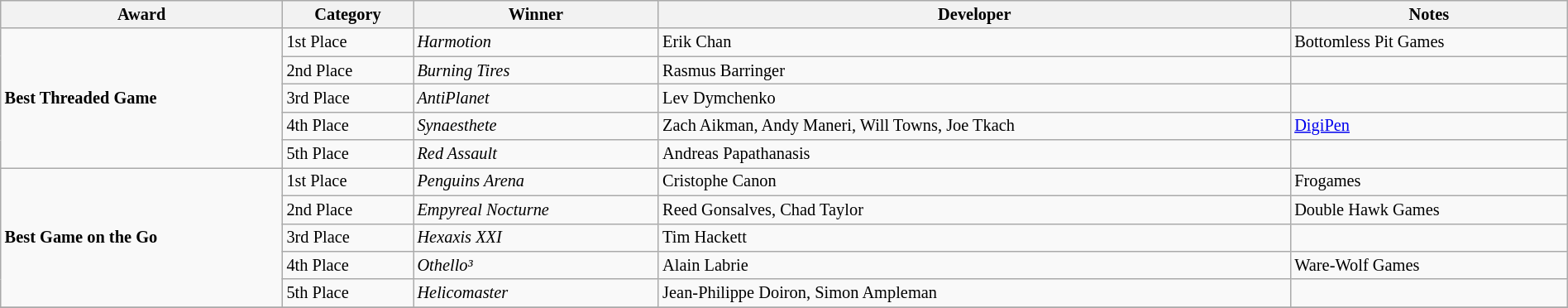<table class="wikitable" style="font-size:85%;width:100%;">
<tr>
<th><strong>Award</strong></th>
<th><strong>Category</strong></th>
<th><strong>Winner</strong></th>
<th><strong>Developer</strong></th>
<th>Notes</th>
</tr>
<tr>
<td rowspan="5"><strong>Best Threaded Game</strong></td>
<td>1st Place</td>
<td><em>Harmotion</em></td>
<td>Erik Chan</td>
<td>Bottomless Pit Games</td>
</tr>
<tr>
<td>2nd Place</td>
<td><em>Burning Tires</em></td>
<td>Rasmus Barringer</td>
<td></td>
</tr>
<tr>
<td>3rd Place</td>
<td><em>AntiPlanet</em></td>
<td>Lev Dymchenko</td>
<td></td>
</tr>
<tr>
<td>4th Place</td>
<td><em>Synaesthete</em></td>
<td>Zach Aikman, Andy Maneri, Will Towns, Joe Tkach</td>
<td><a href='#'>DigiPen</a></td>
</tr>
<tr>
<td>5th Place</td>
<td><em>Red Assault</em></td>
<td>Andreas Papathanasis</td>
<td></td>
</tr>
<tr>
<td rowspan="5"><strong>Best Game on the Go</strong></td>
<td>1st Place</td>
<td><em>Penguins Arena</em></td>
<td>Cristophe Canon</td>
<td>Frogames</td>
</tr>
<tr>
<td>2nd Place</td>
<td><em>Empyreal Nocturne</em></td>
<td>Reed Gonsalves, Chad Taylor</td>
<td>Double Hawk Games</td>
</tr>
<tr>
<td>3rd Place</td>
<td><em>Hexaxis XXI</em></td>
<td>Tim Hackett</td>
<td></td>
</tr>
<tr>
<td>4th Place</td>
<td><em>Othello³</em></td>
<td>Alain Labrie</td>
<td>Ware-Wolf Games</td>
</tr>
<tr>
<td>5th Place</td>
<td><em>Helicomaster</em></td>
<td>Jean-Philippe Doiron, Simon Ampleman</td>
<td></td>
</tr>
<tr>
</tr>
</table>
